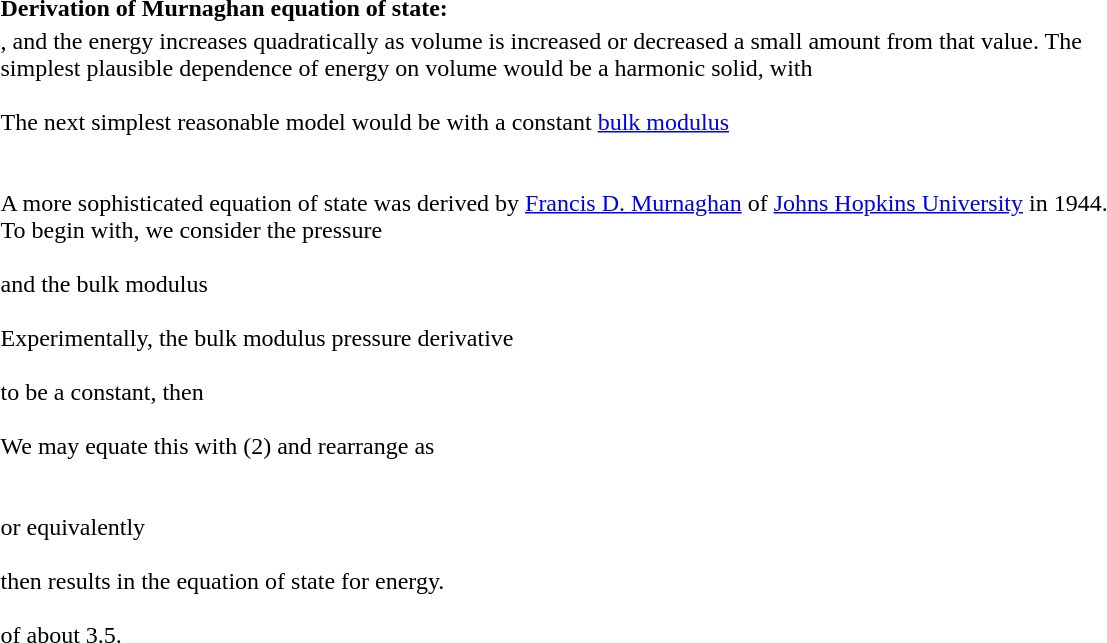<table class="toccolours collapsible collapsed" width="60%" style="text-align:left; margin-left:1em;">
<tr>
<th>Derivation of Murnaghan equation of state:</th>
</tr>
<tr>
<td>, and the energy increases quadratically as volume is increased or decreased a small amount from that value. The simplest plausible dependence of energy on volume would be a harmonic solid, with<br><br>The next simplest reasonable model would be with a constant <a href='#'>bulk modulus</a><br><br><br>
A more sophisticated equation of state was derived by
<a href='#'>Francis D. Murnaghan</a> of <a href='#'>Johns Hopkins University</a> in 1944. To begin with, we consider the pressure<br><br>and the bulk modulus<br><br>Experimentally, the bulk modulus pressure derivative<br><br> to be a constant, then<br><br>
We may equate this with (2) and rearrange as<br><br><br>or equivalently<br><br> then results in the equation of state for energy.<br><br> of about 3.5.</td>
</tr>
</table>
